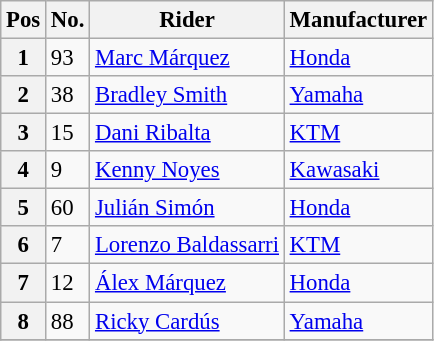<table class="wikitable" style="font-size:95%">
<tr>
<th>Pos</th>
<th>No.</th>
<th>Rider</th>
<th>Manufacturer</th>
</tr>
<tr>
<th>1</th>
<td>93</td>
<td> <a href='#'>Marc Márquez</a></td>
<td><a href='#'>Honda</a></td>
</tr>
<tr>
<th>2</th>
<td>38</td>
<td> <a href='#'>Bradley Smith</a></td>
<td><a href='#'>Yamaha</a></td>
</tr>
<tr>
<th>3</th>
<td>15</td>
<td> <a href='#'>Dani Ribalta</a></td>
<td><a href='#'>KTM</a></td>
</tr>
<tr>
<th>4</th>
<td>9</td>
<td> <a href='#'>Kenny Noyes</a></td>
<td><a href='#'>Kawasaki</a></td>
</tr>
<tr>
<th>5</th>
<td>60</td>
<td> <a href='#'>Julián Simón</a></td>
<td><a href='#'>Honda</a></td>
</tr>
<tr>
<th>6</th>
<td>7</td>
<td> <a href='#'>Lorenzo Baldassarri</a></td>
<td><a href='#'>KTM</a></td>
</tr>
<tr>
<th>7</th>
<td>12</td>
<td> <a href='#'>Álex Márquez</a></td>
<td><a href='#'>Honda</a></td>
</tr>
<tr>
<th>8</th>
<td>88</td>
<td> <a href='#'>Ricky Cardús</a></td>
<td><a href='#'>Yamaha</a></td>
</tr>
<tr>
</tr>
</table>
